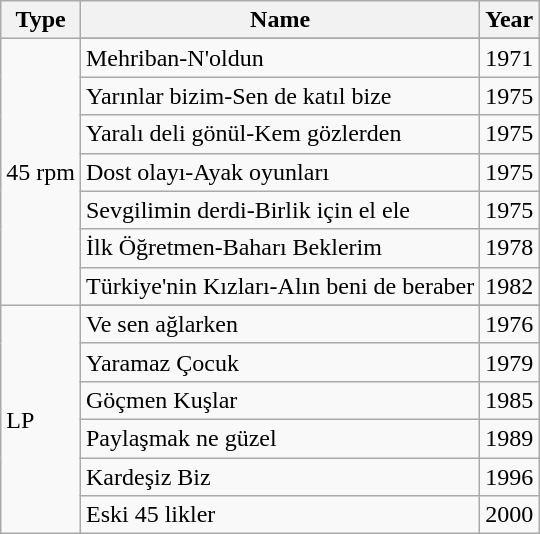<table class="sortable wikitable">
<tr>
<th>Type</th>
<th>Name</th>
<th>Year</th>
</tr>
<tr>
<td rowspan="8" style="text-align:left;">45 rpm</td>
</tr>
<tr>
<td>Mehriban-N'oldun</td>
<td>1971</td>
</tr>
<tr>
<td>Yarınlar bizim-Sen de katıl bize</td>
<td>1975</td>
</tr>
<tr>
<td>Yaralı deli gönül-Kem gözlerden</td>
<td>1975</td>
</tr>
<tr>
<td>Dost olayı-Ayak oyunları</td>
<td>1975</td>
</tr>
<tr>
<td>Sevgilimin derdi-Birlik için el ele</td>
<td>1975</td>
</tr>
<tr>
<td>İlk Öğretmen-Baharı Beklerim</td>
<td>1978</td>
</tr>
<tr>
<td>Türkiye'nin Kızları-Alın beni de beraber</td>
<td>1982</td>
</tr>
<tr>
<td rowspan="7" style="text-align:left;">LP</td>
</tr>
<tr>
<td>Ve sen ağlarken</td>
<td>1976</td>
</tr>
<tr>
<td>Yaramaz Çocuk</td>
<td>1979</td>
</tr>
<tr>
<td>Göçmen Kuşlar</td>
<td>1985</td>
</tr>
<tr>
<td>Paylaşmak ne güzel</td>
<td>1989</td>
</tr>
<tr>
<td>Kardeşiz Biz</td>
<td>1996</td>
</tr>
<tr>
<td>Eski 45 likler</td>
<td>2000</td>
</tr>
</table>
